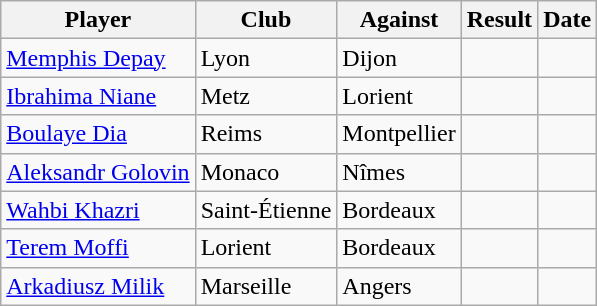<table class="wikitable sortable">
<tr>
<th>Player</th>
<th>Club</th>
<th>Against</th>
<th>Result</th>
<th>Date</th>
</tr>
<tr>
<td> <a href='#'>Memphis Depay</a></td>
<td>Lyon</td>
<td>Dijon</td>
<td></td>
<td></td>
</tr>
<tr>
<td> <a href='#'>Ibrahima Niane</a></td>
<td>Metz</td>
<td>Lorient</td>
<td></td>
<td></td>
</tr>
<tr>
<td> <a href='#'>Boulaye Dia</a></td>
<td>Reims</td>
<td>Montpellier</td>
<td></td>
<td></td>
</tr>
<tr>
<td> <a href='#'>Aleksandr Golovin</a></td>
<td>Monaco</td>
<td>Nîmes</td>
<td></td>
<td></td>
</tr>
<tr>
<td> <a href='#'>Wahbi Khazri</a></td>
<td>Saint-Étienne</td>
<td>Bordeaux</td>
<td></td>
<td></td>
</tr>
<tr>
<td> <a href='#'>Terem Moffi</a></td>
<td>Lorient</td>
<td>Bordeaux</td>
<td></td>
<td></td>
</tr>
<tr>
<td> <a href='#'>Arkadiusz Milik</a></td>
<td>Marseille</td>
<td>Angers</td>
<td></td>
<td></td>
</tr>
</table>
